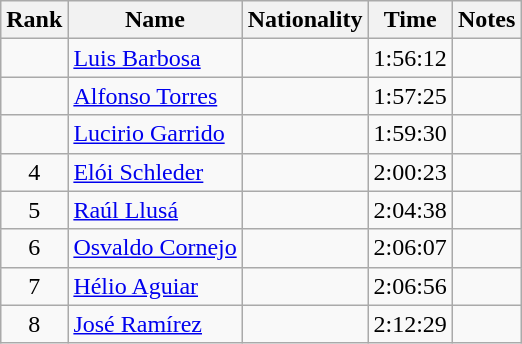<table class="wikitable sortable" style="text-align:center">
<tr>
<th>Rank</th>
<th>Name</th>
<th>Nationality</th>
<th>Time</th>
<th>Notes</th>
</tr>
<tr>
<td></td>
<td align=left><a href='#'>Luis Barbosa</a></td>
<td align=left></td>
<td>1:56:12</td>
<td></td>
</tr>
<tr>
<td></td>
<td align=left><a href='#'>Alfonso Torres</a></td>
<td align=left></td>
<td>1:57:25</td>
<td></td>
</tr>
<tr>
<td></td>
<td align=left><a href='#'>Lucirio Garrido</a></td>
<td align=left></td>
<td>1:59:30</td>
<td></td>
</tr>
<tr>
<td>4</td>
<td align=left><a href='#'>Elói Schleder</a></td>
<td align=left></td>
<td>2:00:23</td>
<td></td>
</tr>
<tr>
<td>5</td>
<td align=left><a href='#'>Raúl Llusá</a></td>
<td align=left></td>
<td>2:04:38</td>
<td></td>
</tr>
<tr>
<td>6</td>
<td align=left><a href='#'>Osvaldo Cornejo</a></td>
<td align=left></td>
<td>2:06:07</td>
<td></td>
</tr>
<tr>
<td>7</td>
<td align=left><a href='#'>Hélio Aguiar</a></td>
<td align=left></td>
<td>2:06:56</td>
<td></td>
</tr>
<tr>
<td>8</td>
<td align=left><a href='#'>José Ramírez</a></td>
<td align=left></td>
<td>2:12:29</td>
<td></td>
</tr>
</table>
